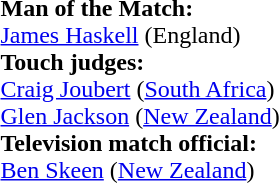<table style="width:100%">
<tr>
<td><br><strong>Man of the Match:</strong>
<br><a href='#'>James Haskell</a> (England)<br><strong>Touch judges:</strong>
<br><a href='#'>Craig Joubert</a> (<a href='#'>South Africa</a>)
<br><a href='#'>Glen Jackson</a> (<a href='#'>New Zealand</a>)
<br><strong>Television match official:</strong>
<br><a href='#'>Ben Skeen</a> (<a href='#'>New Zealand</a>)</td>
</tr>
</table>
